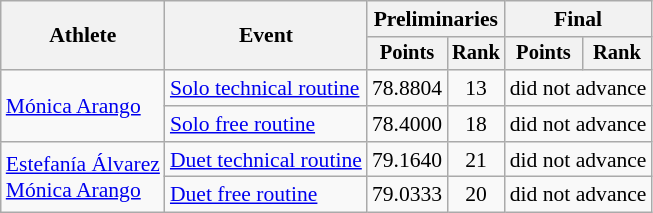<table class=wikitable style="font-size:90%">
<tr>
<th rowspan="2">Athlete</th>
<th rowspan="2">Event</th>
<th colspan="2">Preliminaries</th>
<th colspan="2">Final</th>
</tr>
<tr style="font-size:95%">
<th>Points</th>
<th>Rank</th>
<th>Points</th>
<th>Rank</th>
</tr>
<tr align=center>
<td align=left rowspan=2><a href='#'>Mónica Arango</a></td>
<td align=left><a href='#'>Solo technical routine</a></td>
<td>78.8804</td>
<td>13</td>
<td colspan=2>did not advance</td>
</tr>
<tr align=center>
<td align=left><a href='#'>Solo free routine</a></td>
<td>78.4000</td>
<td>18</td>
<td colspan=2>did not advance</td>
</tr>
<tr align=center>
<td align=left rowspan=2><a href='#'>Estefanía Álvarez</a><br><a href='#'>Mónica Arango</a></td>
<td align=left><a href='#'>Duet technical routine</a></td>
<td>79.1640</td>
<td>21</td>
<td colspan=2>did not advance</td>
</tr>
<tr align=center>
<td align=left><a href='#'>Duet free routine</a></td>
<td>79.0333</td>
<td>20</td>
<td colspan=2>did not advance</td>
</tr>
</table>
